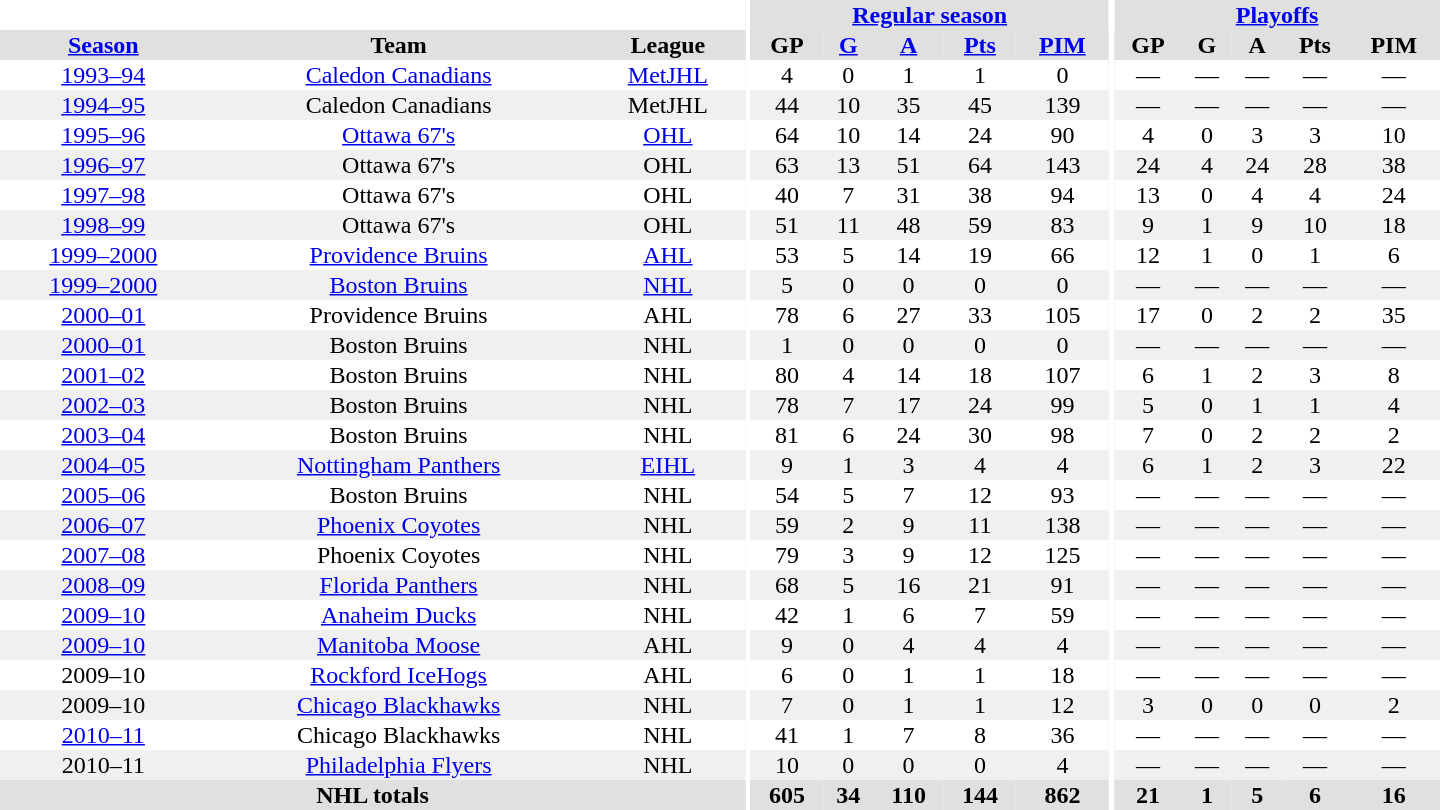<table border="0" cellpadding="1" cellspacing="0" style="text-align:center; width:60em">
<tr bgcolor="#e0e0e0">
<th colspan="3" bgcolor="#ffffff"></th>
<th rowspan="99" bgcolor="#ffffff"></th>
<th colspan="5"><a href='#'>Regular season</a></th>
<th rowspan="99" bgcolor="#ffffff"></th>
<th colspan="5"><a href='#'>Playoffs</a></th>
</tr>
<tr bgcolor="#e0e0e0">
<th><a href='#'>Season</a></th>
<th>Team</th>
<th>League</th>
<th>GP</th>
<th><a href='#'>G</a></th>
<th><a href='#'>A</a></th>
<th><a href='#'>Pts</a></th>
<th><a href='#'>PIM</a></th>
<th>GP</th>
<th>G</th>
<th>A</th>
<th>Pts</th>
<th>PIM</th>
</tr>
<tr>
<td><a href='#'>1993–94</a></td>
<td><a href='#'>Caledon Canadians</a></td>
<td><a href='#'>MetJHL</a></td>
<td>4</td>
<td>0</td>
<td>1</td>
<td>1</td>
<td>0</td>
<td>—</td>
<td>—</td>
<td>—</td>
<td>—</td>
<td>—</td>
</tr>
<tr bgcolor="#f0f0f0">
<td><a href='#'>1994–95</a></td>
<td>Caledon Canadians</td>
<td>MetJHL</td>
<td>44</td>
<td>10</td>
<td>35</td>
<td>45</td>
<td>139</td>
<td>—</td>
<td>—</td>
<td>—</td>
<td>—</td>
<td>—</td>
</tr>
<tr>
<td><a href='#'>1995–96</a></td>
<td><a href='#'>Ottawa 67's</a></td>
<td><a href='#'>OHL</a></td>
<td>64</td>
<td>10</td>
<td>14</td>
<td>24</td>
<td>90</td>
<td>4</td>
<td>0</td>
<td>3</td>
<td>3</td>
<td>10</td>
</tr>
<tr bgcolor="#f0f0f0">
<td><a href='#'>1996–97</a></td>
<td>Ottawa 67's</td>
<td>OHL</td>
<td>63</td>
<td>13</td>
<td>51</td>
<td>64</td>
<td>143</td>
<td>24</td>
<td>4</td>
<td>24</td>
<td>28</td>
<td>38</td>
</tr>
<tr>
<td><a href='#'>1997–98</a></td>
<td>Ottawa 67's</td>
<td>OHL</td>
<td>40</td>
<td>7</td>
<td>31</td>
<td>38</td>
<td>94</td>
<td>13</td>
<td>0</td>
<td>4</td>
<td>4</td>
<td>24</td>
</tr>
<tr bgcolor="#f0f0f0">
<td><a href='#'>1998–99</a></td>
<td>Ottawa 67's</td>
<td>OHL</td>
<td>51</td>
<td>11</td>
<td>48</td>
<td>59</td>
<td>83</td>
<td>9</td>
<td>1</td>
<td>9</td>
<td>10</td>
<td>18</td>
</tr>
<tr>
<td><a href='#'>1999–2000</a></td>
<td><a href='#'>Providence Bruins</a></td>
<td><a href='#'>AHL</a></td>
<td>53</td>
<td>5</td>
<td>14</td>
<td>19</td>
<td>66</td>
<td>12</td>
<td>1</td>
<td>0</td>
<td>1</td>
<td>6</td>
</tr>
<tr bgcolor="#f0f0f0">
<td><a href='#'>1999–2000</a></td>
<td><a href='#'>Boston Bruins</a></td>
<td><a href='#'>NHL</a></td>
<td>5</td>
<td>0</td>
<td>0</td>
<td>0</td>
<td>0</td>
<td>—</td>
<td>—</td>
<td>—</td>
<td>—</td>
<td>—</td>
</tr>
<tr>
<td><a href='#'>2000–01</a></td>
<td>Providence Bruins</td>
<td>AHL</td>
<td>78</td>
<td>6</td>
<td>27</td>
<td>33</td>
<td>105</td>
<td>17</td>
<td>0</td>
<td>2</td>
<td>2</td>
<td>35</td>
</tr>
<tr bgcolor="#f0f0f0">
<td><a href='#'>2000–01</a></td>
<td>Boston Bruins</td>
<td>NHL</td>
<td>1</td>
<td>0</td>
<td>0</td>
<td>0</td>
<td>0</td>
<td>—</td>
<td>—</td>
<td>—</td>
<td>—</td>
<td>—</td>
</tr>
<tr>
<td><a href='#'>2001–02</a></td>
<td>Boston Bruins</td>
<td>NHL</td>
<td>80</td>
<td>4</td>
<td>14</td>
<td>18</td>
<td>107</td>
<td>6</td>
<td>1</td>
<td>2</td>
<td>3</td>
<td>8</td>
</tr>
<tr bgcolor="#f0f0f0">
<td><a href='#'>2002–03</a></td>
<td>Boston Bruins</td>
<td>NHL</td>
<td>78</td>
<td>7</td>
<td>17</td>
<td>24</td>
<td>99</td>
<td>5</td>
<td>0</td>
<td>1</td>
<td>1</td>
<td>4</td>
</tr>
<tr>
<td><a href='#'>2003–04</a></td>
<td>Boston Bruins</td>
<td>NHL</td>
<td>81</td>
<td>6</td>
<td>24</td>
<td>30</td>
<td>98</td>
<td>7</td>
<td>0</td>
<td>2</td>
<td>2</td>
<td>2</td>
</tr>
<tr bgcolor="#f0f0f0">
<td><a href='#'>2004–05</a></td>
<td><a href='#'>Nottingham Panthers</a></td>
<td><a href='#'>EIHL</a></td>
<td>9</td>
<td>1</td>
<td>3</td>
<td>4</td>
<td>4</td>
<td>6</td>
<td>1</td>
<td>2</td>
<td>3</td>
<td>22</td>
</tr>
<tr>
<td><a href='#'>2005–06</a></td>
<td>Boston Bruins</td>
<td>NHL</td>
<td>54</td>
<td>5</td>
<td>7</td>
<td>12</td>
<td>93</td>
<td>—</td>
<td>—</td>
<td>—</td>
<td>—</td>
<td>—</td>
</tr>
<tr bgcolor="#f0f0f0">
<td><a href='#'>2006–07</a></td>
<td><a href='#'>Phoenix Coyotes</a></td>
<td>NHL</td>
<td>59</td>
<td>2</td>
<td>9</td>
<td>11</td>
<td>138</td>
<td>—</td>
<td>—</td>
<td>—</td>
<td>—</td>
<td>—</td>
</tr>
<tr>
<td><a href='#'>2007–08</a></td>
<td>Phoenix Coyotes</td>
<td>NHL</td>
<td>79</td>
<td>3</td>
<td>9</td>
<td>12</td>
<td>125</td>
<td>—</td>
<td>—</td>
<td>—</td>
<td>—</td>
<td>—</td>
</tr>
<tr bgcolor="#f0f0f0">
<td><a href='#'>2008–09</a></td>
<td><a href='#'>Florida Panthers</a></td>
<td>NHL</td>
<td>68</td>
<td>5</td>
<td>16</td>
<td>21</td>
<td>91</td>
<td>—</td>
<td>—</td>
<td>—</td>
<td>—</td>
<td>—</td>
</tr>
<tr>
<td><a href='#'>2009–10</a></td>
<td><a href='#'>Anaheim Ducks</a></td>
<td>NHL</td>
<td>42</td>
<td>1</td>
<td>6</td>
<td>7</td>
<td>59</td>
<td>—</td>
<td>—</td>
<td>—</td>
<td>—</td>
<td>—</td>
</tr>
<tr bgcolor="#f0f0f0">
<td><a href='#'>2009–10</a></td>
<td><a href='#'>Manitoba Moose</a></td>
<td>AHL</td>
<td>9</td>
<td>0</td>
<td>4</td>
<td>4</td>
<td>4</td>
<td>—</td>
<td>—</td>
<td>—</td>
<td>—</td>
<td>—</td>
</tr>
<tr>
<td>2009–10</td>
<td><a href='#'>Rockford IceHogs</a></td>
<td>AHL</td>
<td>6</td>
<td>0</td>
<td>1</td>
<td>1</td>
<td>18</td>
<td>—</td>
<td>—</td>
<td>—</td>
<td>—</td>
<td>—</td>
</tr>
<tr bgcolor="#f0f0f0">
<td>2009–10</td>
<td><a href='#'>Chicago Blackhawks</a></td>
<td>NHL</td>
<td>7</td>
<td>0</td>
<td>1</td>
<td>1</td>
<td>12</td>
<td>3</td>
<td>0</td>
<td>0</td>
<td>0</td>
<td>2</td>
</tr>
<tr>
<td><a href='#'>2010–11</a></td>
<td>Chicago Blackhawks</td>
<td>NHL</td>
<td>41</td>
<td>1</td>
<td>7</td>
<td>8</td>
<td>36</td>
<td>—</td>
<td>—</td>
<td>—</td>
<td>—</td>
<td>—</td>
</tr>
<tr bgcolor="#f0f0f0">
<td>2010–11</td>
<td><a href='#'>Philadelphia Flyers</a></td>
<td>NHL</td>
<td>10</td>
<td>0</td>
<td>0</td>
<td>0</td>
<td>4</td>
<td>—</td>
<td>—</td>
<td>—</td>
<td>—</td>
<td>—</td>
</tr>
<tr bgcolor="#e0e0e0">
<th colspan="3">NHL totals</th>
<th>605</th>
<th>34</th>
<th>110</th>
<th>144</th>
<th>862</th>
<th>21</th>
<th>1</th>
<th>5</th>
<th>6</th>
<th>16</th>
</tr>
</table>
